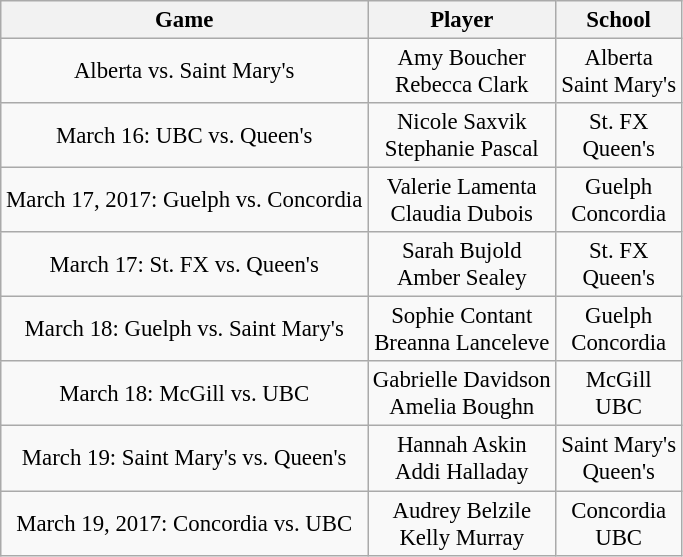<table class="wikitable sortable" style="font-size: 95%;text-align: center;">
<tr>
<th>Game</th>
<th>Player</th>
<th>School</th>
</tr>
<tr>
<td>Alberta vs. Saint Mary's</td>
<td>Amy Boucher<br>Rebecca Clark</td>
<td>Alberta<br>Saint Mary's</td>
</tr>
<tr>
<td>March 16: UBC vs. Queen's</td>
<td>Nicole Saxvik<br>Stephanie Pascal </td>
<td>St. FX<br>Queen's</td>
</tr>
<tr>
<td>March 17, 2017: Guelph vs. Concordia</td>
<td>Valerie Lamenta<br>Claudia Dubois</td>
<td>Guelph<br>Concordia </td>
</tr>
<tr>
<td>March 17: St. FX vs. Queen's</td>
<td>Sarah Bujold<br>Amber Sealey </td>
<td>St. FX<br>Queen's</td>
</tr>
<tr>
<td>March 18: Guelph vs. Saint Mary's</td>
<td>Sophie Contant<br>Breanna Lanceleve</td>
<td>Guelph<br>Concordia </td>
</tr>
<tr>
<td>March 18: McGill vs. UBC</td>
<td>Gabrielle Davidson <br> Amelia Boughn</td>
<td>McGill<br>UBC </td>
</tr>
<tr>
<td>March 19: Saint Mary's vs. Queen's</td>
<td>Hannah Askin<br>Addi Halladay </td>
<td>Saint Mary's<br>Queen's</td>
</tr>
<tr>
<td>March 19, 2017: Concordia vs. UBC</td>
<td>Audrey Belzile <br> Kelly Murray</td>
<td>Concordia<br>UBC </td>
</tr>
</table>
